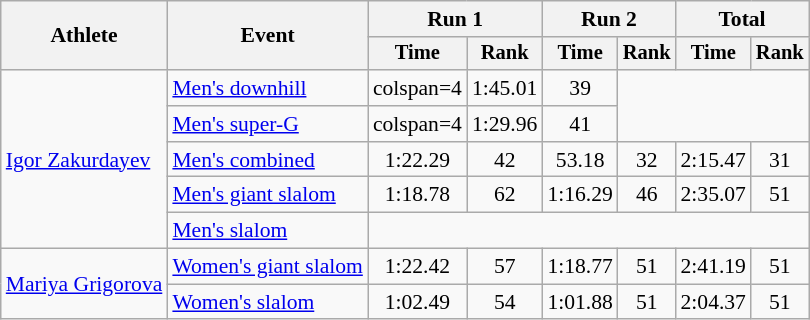<table class="wikitable" style="font-size:90%">
<tr>
<th rowspan=2>Athlete</th>
<th rowspan=2>Event</th>
<th colspan=2>Run 1</th>
<th colspan=2>Run 2</th>
<th colspan=2>Total</th>
</tr>
<tr style="font-size:95%">
<th>Time</th>
<th>Rank</th>
<th>Time</th>
<th>Rank</th>
<th>Time</th>
<th>Rank</th>
</tr>
<tr align=center>
<td align=left rowspan=5><a href='#'>Igor Zakurdayev</a></td>
<td align=left><a href='#'>Men's downhill</a></td>
<td>colspan=4 </td>
<td>1:45.01</td>
<td>39</td>
</tr>
<tr align=center>
<td align=left><a href='#'>Men's super-G</a></td>
<td>colspan=4 </td>
<td>1:29.96</td>
<td>41</td>
</tr>
<tr align=center>
<td align=left><a href='#'>Men's combined</a></td>
<td>1:22.29</td>
<td>42</td>
<td>53.18</td>
<td>32</td>
<td>2:15.47</td>
<td>31</td>
</tr>
<tr align=center>
<td align=left><a href='#'>Men's giant slalom</a></td>
<td>1:18.78</td>
<td>62</td>
<td>1:16.29</td>
<td>46</td>
<td>2:35.07</td>
<td>51</td>
</tr>
<tr align=center>
<td align=left><a href='#'>Men's slalom</a></td>
<td colspan=6></td>
</tr>
<tr align=center>
<td align=left rowspan=2><a href='#'>Mariya Grigorova</a></td>
<td align=left><a href='#'>Women's giant slalom</a></td>
<td>1:22.42</td>
<td>57</td>
<td>1:18.77</td>
<td>51</td>
<td>2:41.19</td>
<td>51</td>
</tr>
<tr align=center>
<td align=left><a href='#'>Women's slalom</a></td>
<td>1:02.49</td>
<td>54</td>
<td>1:01.88</td>
<td>51</td>
<td>2:04.37</td>
<td>51</td>
</tr>
</table>
